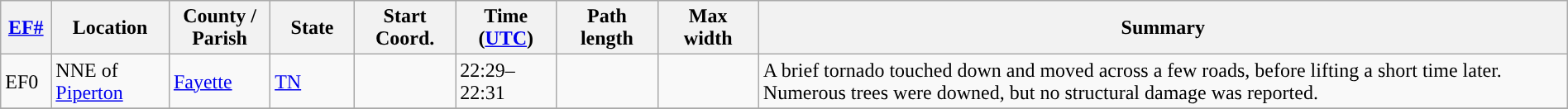<table class="wikitable sortable" style="width:100%;">
<tr>
<th scope="col" style="width:3%; text-align:center;"><a href='#'>EF#</a></th>
<th scope="col" style="width:7%; text-align:center;" class="unsortable">Location</th>
<th scope="col" style="width:6%; text-align:center;" class="unsortable">County / Parish</th>
<th scope="col" style="width:5%; text-align:center;">State</th>
<th scope="col" style="width:6%; text-align:center;">Start Coord.</th>
<th scope="col" style="width:6%; text-align:center;">Time (<a href='#'>UTC</a>)</th>
<th scope="col" style="width:6%; text-align:center;">Path length</th>
<th scope="col" style="width:6%; text-align:center;">Max width</th>
<th scope="col" class="unsortable" style="width:48%; text-align:center;">Summary</th>
</tr>
<tr>
<td>EF0</td>
<td>NNE of <a href='#'>Piperton</a></td>
<td><a href='#'>Fayette</a></td>
<td><a href='#'>TN</a></td>
<td></td>
<td>22:29–22:31</td>
<td></td>
<td></td>
<td>A brief tornado touched down and moved across a few roads, before lifting a short time later. Numerous trees were downed, but no structural damage was reported.</td>
</tr>
<tr>
</tr>
</table>
